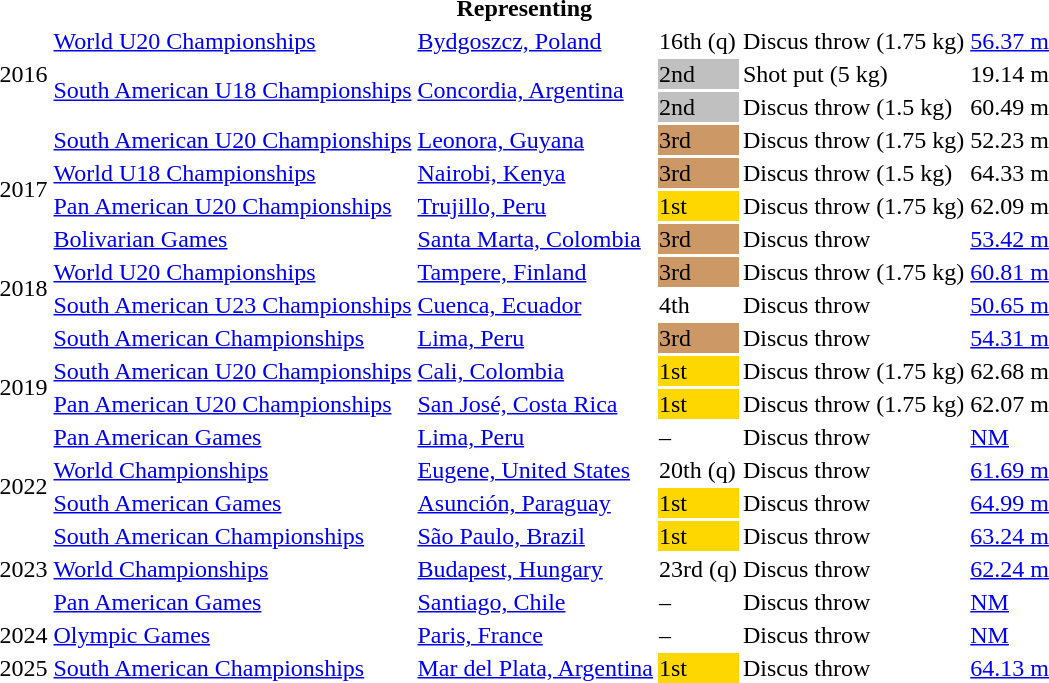<table>
<tr>
<th colspan="6">Representing </th>
</tr>
<tr>
<td rowspan=3>2016</td>
<td><a href='#'>World U20 Championships</a></td>
<td><a href='#'>Bydgoszcz, Poland</a></td>
<td>16th (q)</td>
<td>Discus throw (1.75 kg)</td>
<td><a href='#'>56.37 m</a></td>
</tr>
<tr>
<td rowspan=2><a href='#'>South American U18 Championships</a></td>
<td rowspan=2><a href='#'>Concordia, Argentina</a></td>
<td bgcolor=silver>2nd</td>
<td>Shot put (5 kg)</td>
<td>19.14 m</td>
</tr>
<tr>
<td bgcolor=silver>2nd</td>
<td>Discus throw (1.5 kg)</td>
<td>60.49 m</td>
</tr>
<tr>
<td rowspan=4>2017</td>
<td><a href='#'>South American U20 Championships</a></td>
<td><a href='#'>Leonora, Guyana</a></td>
<td bgcolor=cc9966>3rd</td>
<td>Discus throw (1.75 kg)</td>
<td>52.23 m</td>
</tr>
<tr>
<td><a href='#'>World U18 Championships</a></td>
<td><a href='#'>Nairobi, Kenya</a></td>
<td bgcolor=cc9966>3rd</td>
<td>Discus throw (1.5 kg)</td>
<td>64.33 m</td>
</tr>
<tr>
<td><a href='#'>Pan American U20 Championships</a></td>
<td><a href='#'>Trujillo, Peru</a></td>
<td bgcolor=gold>1st</td>
<td>Discus throw (1.75 kg)</td>
<td>62.09 m</td>
</tr>
<tr>
<td><a href='#'>Bolivarian Games</a></td>
<td><a href='#'>Santa Marta, Colombia</a></td>
<td bgcolor=cc9966>3rd</td>
<td>Discus throw</td>
<td><a href='#'>53.42 m</a></td>
</tr>
<tr>
<td rowspan=2>2018</td>
<td><a href='#'>World U20 Championships</a></td>
<td><a href='#'>Tampere, Finland</a></td>
<td bgcolor=cc9966>3rd</td>
<td>Discus throw (1.75 kg)</td>
<td><a href='#'>60.81 m</a></td>
</tr>
<tr>
<td><a href='#'>South American U23 Championships</a></td>
<td><a href='#'>Cuenca, Ecuador</a></td>
<td>4th</td>
<td>Discus throw</td>
<td><a href='#'>50.65 m</a></td>
</tr>
<tr>
<td rowspan=4>2019</td>
<td><a href='#'>South American Championships</a></td>
<td><a href='#'>Lima, Peru</a></td>
<td bgcolor=cc9966>3rd</td>
<td>Discus throw</td>
<td><a href='#'>54.31 m</a></td>
</tr>
<tr>
<td><a href='#'>South American U20 Championships</a></td>
<td><a href='#'>Cali, Colombia</a></td>
<td bgcolor=gold>1st</td>
<td>Discus throw (1.75 kg)</td>
<td>62.68 m</td>
</tr>
<tr>
<td><a href='#'>Pan American U20 Championships</a></td>
<td><a href='#'>San José, Costa Rica</a></td>
<td bgcolor=gold>1st</td>
<td>Discus throw (1.75 kg)</td>
<td>62.07 m</td>
</tr>
<tr>
<td><a href='#'>Pan American Games</a></td>
<td><a href='#'>Lima, Peru</a></td>
<td>–</td>
<td>Discus throw</td>
<td><a href='#'>NM</a></td>
</tr>
<tr>
<td rowspan=2>2022</td>
<td><a href='#'>World Championships</a></td>
<td><a href='#'>Eugene, United States</a></td>
<td>20th (q)</td>
<td>Discus throw</td>
<td><a href='#'>61.69 m</a></td>
</tr>
<tr>
<td><a href='#'>South American Games</a></td>
<td><a href='#'>Asunción, Paraguay</a></td>
<td bgcolor=gold>1st</td>
<td>Discus throw</td>
<td><a href='#'>64.99 m</a></td>
</tr>
<tr>
<td rowspan=3>2023</td>
<td><a href='#'>South American Championships</a></td>
<td><a href='#'>São Paulo, Brazil</a></td>
<td bgcolor=gold>1st</td>
<td>Discus throw</td>
<td><a href='#'>63.24 m</a></td>
</tr>
<tr>
<td><a href='#'>World Championships</a></td>
<td><a href='#'>Budapest, Hungary</a></td>
<td>23rd (q)</td>
<td>Discus throw</td>
<td><a href='#'>62.24 m</a></td>
</tr>
<tr>
<td><a href='#'>Pan American Games</a></td>
<td><a href='#'>Santiago, Chile</a></td>
<td>–</td>
<td>Discus throw</td>
<td><a href='#'>NM</a></td>
</tr>
<tr>
<td>2024</td>
<td><a href='#'>Olympic Games</a></td>
<td><a href='#'>Paris, France</a></td>
<td>–</td>
<td>Discus throw</td>
<td><a href='#'>NM</a></td>
</tr>
<tr>
<td>2025</td>
<td><a href='#'>South American Championships</a></td>
<td><a href='#'>Mar del Plata, Argentina</a></td>
<td bgcolor=gold>1st</td>
<td>Discus throw</td>
<td><a href='#'>64.13 m</a></td>
</tr>
</table>
